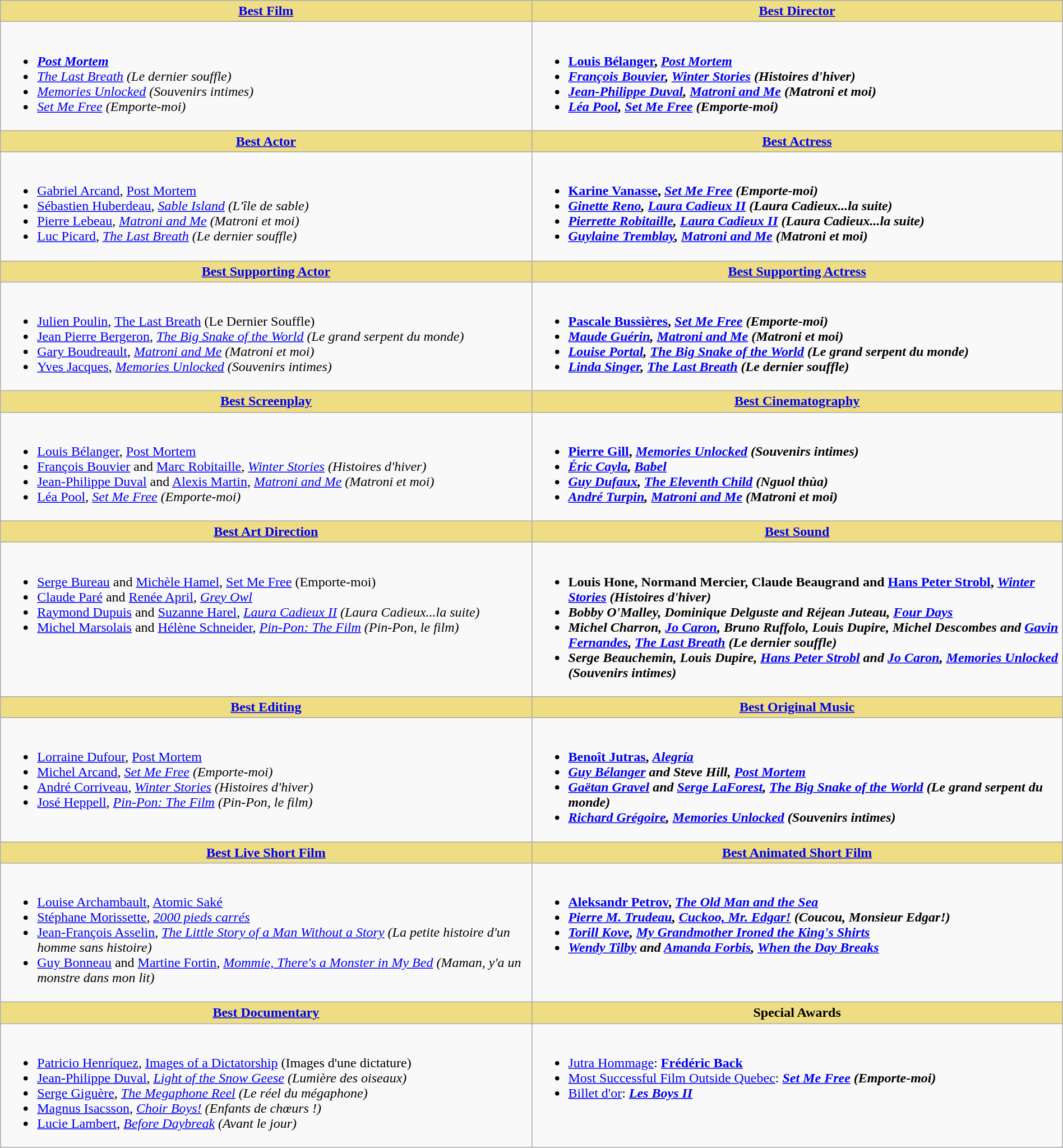<table class=wikitable width="100%">
<tr>
<th style="background:#EEDD82; width:50%"><a href='#'>Best Film</a></th>
<th style="background:#EEDD82; width:50%"><a href='#'>Best Director</a></th>
</tr>
<tr>
<td valign="top"><br><ul><li> <strong><em><a href='#'>Post Mortem</a></em></strong></li><li><em><a href='#'>The Last Breath</a> (Le dernier souffle)</em></li><li><em><a href='#'>Memories Unlocked</a> (Souvenirs intimes)</em></li><li><em><a href='#'>Set Me Free</a> (Emporte-moi)</em></li></ul></td>
<td valign="top"><br><ul><li> <strong><a href='#'>Louis Bélanger</a>, <em><a href='#'>Post Mortem</a><strong><em></li><li><a href='#'>François Bouvier</a>, </em><a href='#'>Winter Stories</a> (Histoires d'hiver)<em></li><li><a href='#'>Jean-Philippe Duval</a>, </em><a href='#'>Matroni and Me</a> (Matroni et moi)<em></li><li><a href='#'>Léa Pool</a>, </em><a href='#'>Set Me Free</a> (Emporte-moi)<em></li></ul></td>
</tr>
<tr>
<th style="background:#EEDD82; width:50%"><a href='#'>Best Actor</a></th>
<th style="background:#EEDD82; width:50%"><a href='#'>Best Actress</a></th>
</tr>
<tr>
<td valign="top"><br><ul><li> </strong><a href='#'>Gabriel Arcand</a>, </em><a href='#'>Post Mortem</a></em></strong></li><li><a href='#'>Sébastien Huberdeau</a>, <em><a href='#'>Sable Island</a> (L'île de sable)</em></li><li><a href='#'>Pierre Lebeau</a>, <em><a href='#'>Matroni and Me</a> (Matroni et moi)</em></li><li><a href='#'>Luc Picard</a>, <em><a href='#'>The Last Breath</a> (Le dernier souffle)</em></li></ul></td>
<td valign="top"><br><ul><li> <strong><a href='#'>Karine Vanasse</a>, <em><a href='#'>Set Me Free</a> (Emporte-moi)<strong><em></li><li><a href='#'>Ginette Reno</a>, </em><a href='#'>Laura Cadieux II</a> (Laura Cadieux...la suite)<em></li><li><a href='#'>Pierrette Robitaille</a>, </em><a href='#'>Laura Cadieux II</a> (Laura Cadieux...la suite)<em></li><li><a href='#'>Guylaine Tremblay</a>, </em><a href='#'>Matroni and Me</a> (Matroni et moi)<em></li></ul></td>
</tr>
<tr>
<th style="background:#EEDD82; width:50%"><a href='#'>Best Supporting Actor</a></th>
<th style="background:#EEDD82; width:50%"><a href='#'>Best Supporting Actress</a></th>
</tr>
<tr>
<td valign="top"><br><ul><li> </strong><a href='#'>Julien Poulin</a>, </em><a href='#'>The Last Breath</a> (Le Dernier Souffle)</em></strong></li><li><a href='#'>Jean Pierre Bergeron</a>, <em><a href='#'>The Big Snake of the World</a> (Le grand serpent du monde)</em></li><li><a href='#'>Gary Boudreault</a>, <em><a href='#'>Matroni and Me</a> (Matroni et moi)</em></li><li><a href='#'>Yves Jacques</a>, <em><a href='#'>Memories Unlocked</a> (Souvenirs intimes)</em></li></ul></td>
<td valign="top"><br><ul><li> <strong><a href='#'>Pascale Bussières</a>, <em><a href='#'>Set Me Free</a> (Emporte-moi)<strong><em></li><li><a href='#'>Maude Guérin</a>, </em><a href='#'>Matroni and Me</a> (Matroni et moi)<em></li><li><a href='#'>Louise Portal</a>, </em><a href='#'>The Big Snake of the World</a> (Le grand serpent du monde)<em></li><li><a href='#'>Linda Singer</a>, </em><a href='#'>The Last Breath</a> (Le dernier souffle)<em></li></ul></td>
</tr>
<tr>
<th style="background:#EEDD82; width:50%"><a href='#'>Best Screenplay</a></th>
<th style="background:#EEDD82; width:50%"><a href='#'>Best Cinematography</a></th>
</tr>
<tr>
<td valign="top"><br><ul><li> </strong><a href='#'>Louis Bélanger</a>, </em><a href='#'>Post Mortem</a></em></strong></li><li><a href='#'>François Bouvier</a> and <a href='#'>Marc Robitaille</a>, <em><a href='#'>Winter Stories</a> (Histoires d'hiver)</em></li><li><a href='#'>Jean-Philippe Duval</a> and <a href='#'>Alexis Martin</a>, <em><a href='#'>Matroni and Me</a> (Matroni et moi)</em></li><li><a href='#'>Léa Pool</a>, <em><a href='#'>Set Me Free</a> (Emporte-moi)</em></li></ul></td>
<td valign="top"><br><ul><li> <strong><a href='#'>Pierre Gill</a>, <em><a href='#'>Memories Unlocked</a> (Souvenirs intimes)<strong><em></li><li><a href='#'>Éric Cayla</a>, </em><a href='#'>Babel</a><em></li><li><a href='#'>Guy Dufaux</a>, </em><a href='#'>The Eleventh Child</a> (Nguol thùa)<em></li><li><a href='#'>André Turpin</a>, </em><a href='#'>Matroni and Me</a> (Matroni et moi)<em></li></ul></td>
</tr>
<tr>
<th style="background:#EEDD82; width:50%"><a href='#'>Best Art Direction</a></th>
<th style="background:#EEDD82; width:50%"><a href='#'>Best Sound</a></th>
</tr>
<tr>
<td valign="top"><br><ul><li> </strong><a href='#'>Serge Bureau</a> and <a href='#'>Michèle Hamel</a>, </em><a href='#'>Set Me Free</a> (Emporte-moi)</em></strong></li><li><a href='#'>Claude Paré</a> and <a href='#'>Renée April</a>, <em><a href='#'>Grey Owl</a></em></li><li><a href='#'>Raymond Dupuis</a> and <a href='#'>Suzanne Harel</a>, <em><a href='#'>Laura Cadieux II</a> (Laura Cadieux...la suite)</em></li><li><a href='#'>Michel Marsolais</a> and <a href='#'>Hélène Schneider</a>, <em><a href='#'>Pin-Pon: The Film</a> (Pin-Pon, le film)</em></li></ul></td>
<td valign="top"><br><ul><li> <strong>Louis Hone, Normand Mercier, Claude Beaugrand and <a href='#'>Hans Peter Strobl</a>, <em><a href='#'>Winter Stories</a> (Histoires d'hiver)<strong><em></li><li>Bobby O'Malley, Dominique Delguste and Réjean Juteau, </em><a href='#'>Four Days</a><em></li><li>Michel Charron, <a href='#'>Jo Caron</a>, Bruno Ruffolo, Louis Dupire, Michel Descombes and <a href='#'>Gavin Fernandes</a>, </em><a href='#'>The Last Breath</a> (Le dernier souffle)<em></li><li>Serge Beauchemin, Louis Dupire, <a href='#'>Hans Peter Strobl</a> and <a href='#'>Jo Caron</a>, </em><a href='#'>Memories Unlocked</a> (Souvenirs intimes)<em></li></ul></td>
</tr>
<tr>
<th style="background:#EEDD82; width:50%"><a href='#'>Best Editing</a></th>
<th style="background:#EEDD82; width:50%"><a href='#'>Best Original Music</a></th>
</tr>
<tr>
<td valign="top"><br><ul><li> </strong><a href='#'>Lorraine Dufour</a>, </em><a href='#'>Post Mortem</a></em></strong></li><li><a href='#'>Michel Arcand</a>, <em><a href='#'>Set Me Free</a> (Emporte-moi)</em></li><li><a href='#'>André Corriveau</a>, <em><a href='#'>Winter Stories</a> (Histoires d'hiver)</em></li><li><a href='#'>José Heppell</a>, <em><a href='#'>Pin-Pon: The Film</a> (Pin-Pon, le film)</em></li></ul></td>
<td valign="top"><br><ul><li> <strong><a href='#'>Benoît Jutras</a>, <em><a href='#'>Alegría</a><strong><em></li><li><a href='#'>Guy Bélanger</a> and Steve Hill, </em><a href='#'>Post Mortem</a><em></li><li><a href='#'>Gaëtan Gravel</a> and <a href='#'>Serge LaForest</a>, </em><a href='#'>The Big Snake of the World</a> (Le grand serpent du monde)<em></li><li><a href='#'>Richard Grégoire</a>, </em><a href='#'>Memories Unlocked</a> (Souvenirs intimes)<em></li></ul></td>
</tr>
<tr>
<th style="background:#EEDD82; width:50%"><a href='#'>Best Live Short Film</a></th>
<th style="background:#EEDD82; width:50%"><a href='#'>Best Animated Short Film</a></th>
</tr>
<tr>
<td valign="top"><br><ul><li> </strong><a href='#'>Louise Archambault</a>, </em><a href='#'>Atomic Saké</a></em></strong></li><li><a href='#'>Stéphane Morissette</a>, <em><a href='#'>2000 pieds carrés</a></em></li><li><a href='#'>Jean-François Asselin</a>, <em><a href='#'>The Little Story of a Man Without a Story</a> (La petite histoire d'un homme sans histoire)</em></li><li><a href='#'>Guy Bonneau</a> and <a href='#'>Martine Fortin</a>, <em><a href='#'>Mommie, There's a Monster in My Bed</a> (Maman, y'a un monstre dans mon lit)</em></li></ul></td>
<td valign="top"><br><ul><li> <strong><a href='#'>Aleksandr Petrov</a>, <em><a href='#'>The Old Man and the Sea</a><strong><em></li><li><a href='#'>Pierre M. Trudeau</a>, </em><a href='#'>Cuckoo, Mr. Edgar!</a> (Coucou, Monsieur Edgar!)<em></li><li><a href='#'>Torill Kove</a>, </em><a href='#'>My Grandmother Ironed the King's Shirts</a><em></li><li><a href='#'>Wendy Tilby</a> and <a href='#'>Amanda Forbis</a>, </em><a href='#'>When the Day Breaks</a><em></li></ul></td>
</tr>
<tr>
<th style="background:#EEDD82; width:50%"><a href='#'>Best Documentary</a></th>
<th style="background:#EEDD82; width:50%">Special Awards</th>
</tr>
<tr>
<td valign="top"><br><ul><li> </strong><a href='#'>Patricio Henríquez</a>, </em><a href='#'>Images of a Dictatorship</a> (Images d'une dictature)</em></strong></li><li><a href='#'>Jean-Philippe Duval</a>, <em><a href='#'>Light of the Snow Geese</a> (Lumière des oiseaux)</em></li><li><a href='#'>Serge Giguère</a>, <em><a href='#'>The Megaphone Reel</a> (Le réel du mégaphone)</em></li><li><a href='#'>Magnus Isacsson</a>, <em><a href='#'>Choir Boys!</a> (Enfants de chœurs !)</em></li><li><a href='#'>Lucie Lambert</a>, <em><a href='#'>Before Daybreak</a> (Avant le jour)</em></li></ul></td>
<td valign="top"><br><ul><li><a href='#'>Jutra Hommage</a>: <strong><a href='#'>Frédéric Back</a></strong></li><li><a href='#'>Most Successful Film Outside Quebec</a>: <strong><em><a href='#'>Set Me Free</a> (Emporte-moi)</em></strong></li><li><a href='#'>Billet d'or</a>: <strong><em><a href='#'>Les Boys II</a></em></strong></li></ul></td>
</tr>
</table>
